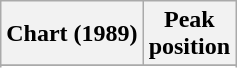<table class="wikitable sortable plainrowheaders" style="text-align:center">
<tr>
<th scope="col">Chart (1989)</th>
<th scope="col">Peak<br>position</th>
</tr>
<tr>
</tr>
<tr>
</tr>
</table>
